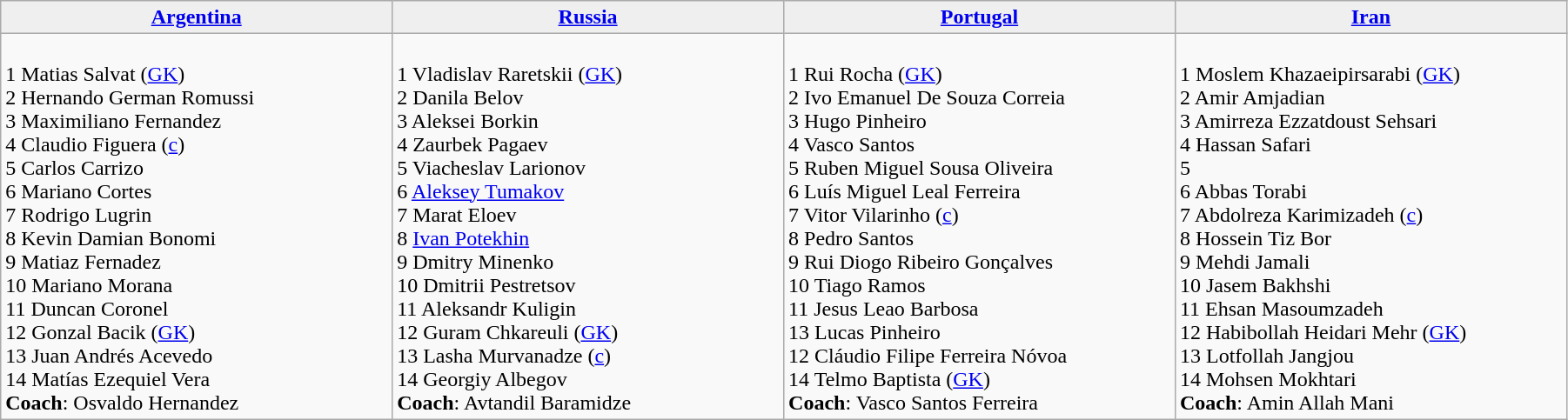<table class="wikitable mw-collapsible mw-collapsed" cellpadding=5 cellspacing=0 style="width:95%">
<tr align=center>
<td bgcolor="#efefef" width="200"><strong> <a href='#'>Argentina</a></strong></td>
<td bgcolor="#efefef" width="200"><strong> <a href='#'>Russia</a> </strong></td>
<td bgcolor="#efefef" width="200"><strong> <a href='#'>Portugal</a></strong></td>
<td bgcolor="#efefef" width="200"><strong> <a href='#'>Iran</a></strong></td>
</tr>
<tr valign=top>
<td><br>1 Matias Salvat (<a href='#'>GK</a>)<br>
2 Hernando German Romussi<br>
3 Maximiliano Fernandez<br>
4 Claudio Figuera (<a href='#'>c</a>)<br>
5 Carlos Carrizo<br>
6 Mariano Cortes<br>
7 Rodrigo Lugrin<br>
8 Kevin Damian Bonomi<br>
9 Matiaz Fernadez<br>
10 Mariano Morana<br>
11 Duncan Coronel<br>
12 Gonzal Bacik (<a href='#'>GK</a>)<br>
13 Juan Andrés Acevedo<br>
14 Matías Ezequiel Vera<br>
<strong>Coach</strong>: Osvaldo Hernandez</td>
<td><br>1 Vladislav Raretskii (<a href='#'>GK</a>)<br>
2 Danila Belov<br>
3 Aleksei Borkin<br>
4 Zaurbek Pagaev<br>
5 Viacheslav Larionov<br>
6 <a href='#'>Aleksey Tumakov</a><br>
7 Marat Eloev<br>
8 <a href='#'>Ivan Potekhin</a><br>
9 Dmitry Minenko<br>
10 Dmitrii Pestretsov<br>
11 Aleksandr Kuligin<br>
12 Guram Chkareuli (<a href='#'>GK</a>)<br>
13 Lasha Murvanadze (<a href='#'>c</a>)<br>
14 Georgiy Albegov<br>
<strong>Coach</strong>: Avtandil Baramidze</td>
<td><br>1 Rui Rocha (<a href='#'>GK</a>)<br>
2 Ivo Emanuel De Souza Correia<br>
3 Hugo Pinheiro<br>
4 Vasco Santos<br>
5 Ruben Miguel Sousa Oliveira<br>
6 Luís Miguel Leal Ferreira<br>
7 Vitor Vilarinho (<a href='#'>c</a>)<br>
8 Pedro Santos<br>
9 Rui Diogo Ribeiro Gonçalves<br>
10 Tiago Ramos<br>
11 Jesus Leao Barbosa<br>
13 Lucas Pinheiro<br>
12 Cláudio Filipe Ferreira Nóvoa<br>
14 Telmo Baptista (<a href='#'>GK</a>)<br>
<strong>Coach</strong>: Vasco Santos Ferreira</td>
<td><br>1 Moslem Khazaeipirsarabi (<a href='#'>GK</a>)<br>
2 Amir Amjadian<br>
3 Amirreza Ezzatdoust Sehsari<br>
4 Hassan Safari<br>
5 <br>
6 Abbas Torabi<br>
7 Abdolreza Karimizadeh (<a href='#'>c</a>)<br>
8 Hossein Tiz Bor<br>
9 Mehdi Jamali<br>
10 Jasem Bakhshi<br>
11 Ehsan Masoumzadeh<br>
12 Habibollah Heidari Mehr (<a href='#'>GK</a>)<br>
13 Lotfollah Jangjou<br>
14 Mohsen Mokhtari<br>
<strong>Coach</strong>: Amin Allah Mani</td>
</tr>
</table>
